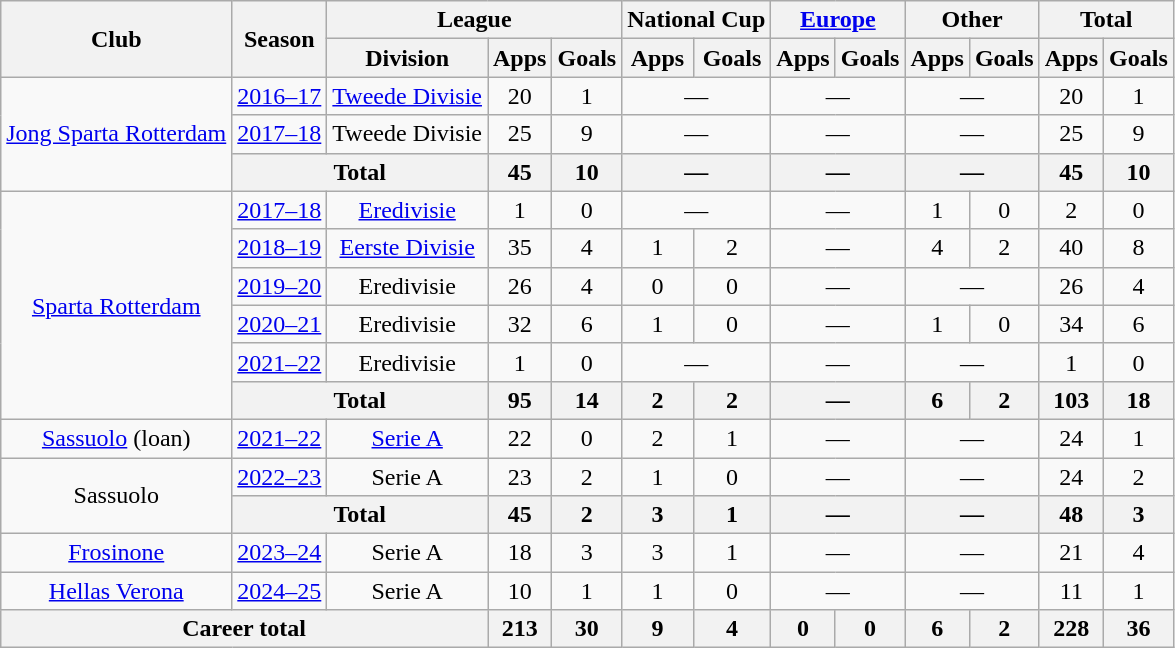<table class=wikitable style=text-align:center>
<tr>
<th rowspan="2">Club</th>
<th rowspan="2">Season</th>
<th colspan="3">League</th>
<th colspan="2">National Cup</th>
<th colspan="2"><a href='#'>Europe</a></th>
<th colspan="2">Other</th>
<th colspan="2">Total</th>
</tr>
<tr>
<th>Division</th>
<th>Apps</th>
<th>Goals</th>
<th>Apps</th>
<th>Goals</th>
<th>Apps</th>
<th>Goals</th>
<th>Apps</th>
<th>Goals</th>
<th>Apps</th>
<th>Goals</th>
</tr>
<tr>
<td rowspan="3"><a href='#'>Jong Sparta Rotterdam</a></td>
<td><a href='#'>2016–17</a></td>
<td><a href='#'>Tweede Divisie</a></td>
<td>20</td>
<td>1</td>
<td colspan="2">—</td>
<td colspan="2">—</td>
<td colspan="2">—</td>
<td>20</td>
<td>1</td>
</tr>
<tr>
<td><a href='#'>2017–18</a></td>
<td>Tweede Divisie</td>
<td>25</td>
<td>9</td>
<td colspan="2">—</td>
<td colspan="2">—</td>
<td colspan="2">—</td>
<td>25</td>
<td>9</td>
</tr>
<tr>
<th colspan="2">Total</th>
<th>45</th>
<th>10</th>
<th colspan="2">—</th>
<th colspan="2">—</th>
<th colspan="2">—</th>
<th>45</th>
<th>10</th>
</tr>
<tr>
<td rowspan="6"><a href='#'>Sparta Rotterdam</a></td>
<td><a href='#'>2017–18</a></td>
<td><a href='#'>Eredivisie</a></td>
<td>1</td>
<td>0</td>
<td colspan="2">—</td>
<td colspan="2">—</td>
<td>1</td>
<td>0</td>
<td>2</td>
<td>0</td>
</tr>
<tr>
<td><a href='#'>2018–19</a></td>
<td><a href='#'>Eerste Divisie</a></td>
<td>35</td>
<td>4</td>
<td>1</td>
<td>2</td>
<td colspan="2">—</td>
<td>4</td>
<td>2</td>
<td>40</td>
<td>8</td>
</tr>
<tr>
<td><a href='#'>2019–20</a></td>
<td>Eredivisie</td>
<td>26</td>
<td>4</td>
<td>0</td>
<td>0</td>
<td colspan="2">—</td>
<td colspan="2">—</td>
<td>26</td>
<td>4</td>
</tr>
<tr>
<td><a href='#'>2020–21</a></td>
<td>Eredivisie</td>
<td>32</td>
<td>6</td>
<td>1</td>
<td>0</td>
<td colspan="2">—</td>
<td>1</td>
<td>0</td>
<td>34</td>
<td>6</td>
</tr>
<tr>
<td><a href='#'>2021–22</a></td>
<td>Eredivisie</td>
<td>1</td>
<td>0</td>
<td colspan="2">—</td>
<td colspan="2">—</td>
<td colspan="2">—</td>
<td>1</td>
<td>0</td>
</tr>
<tr>
<th colspan="2">Total</th>
<th>95</th>
<th>14</th>
<th>2</th>
<th>2</th>
<th colspan="2">—</th>
<th>6</th>
<th>2</th>
<th>103</th>
<th>18</th>
</tr>
<tr>
<td><a href='#'>Sassuolo</a> (loan)</td>
<td><a href='#'>2021–22</a></td>
<td><a href='#'>Serie A</a></td>
<td>22</td>
<td>0</td>
<td>2</td>
<td>1</td>
<td colspan="2">—</td>
<td colspan="2">—</td>
<td>24</td>
<td>1</td>
</tr>
<tr>
<td rowspan="2">Sassuolo</td>
<td><a href='#'>2022–23</a></td>
<td>Serie A</td>
<td>23</td>
<td>2</td>
<td>1</td>
<td>0</td>
<td colspan="2">—</td>
<td colspan="2">—</td>
<td>24</td>
<td>2</td>
</tr>
<tr>
<th colspan="2">Total</th>
<th>45</th>
<th>2</th>
<th>3</th>
<th>1</th>
<th colspan="2">—</th>
<th colspan="2">—</th>
<th>48</th>
<th>3</th>
</tr>
<tr>
<td><a href='#'>Frosinone</a></td>
<td><a href='#'>2023–24</a></td>
<td>Serie A</td>
<td>18</td>
<td>3</td>
<td>3</td>
<td>1</td>
<td colspan="2">—</td>
<td colspan="2">—</td>
<td>21</td>
<td>4</td>
</tr>
<tr>
<td><a href='#'>Hellas Verona</a></td>
<td><a href='#'>2024–25</a></td>
<td>Serie A</td>
<td>10</td>
<td>1</td>
<td>1</td>
<td>0</td>
<td colspan="2">—</td>
<td colspan="2">—</td>
<td>11</td>
<td>1</td>
</tr>
<tr>
<th colspan="3">Career total</th>
<th>213</th>
<th>30</th>
<th>9</th>
<th>4</th>
<th>0</th>
<th>0</th>
<th>6</th>
<th>2</th>
<th>228</th>
<th>36</th>
</tr>
</table>
